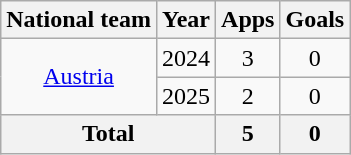<table class="wikitable" style="text-align:center">
<tr>
<th>National team</th>
<th>Year</th>
<th>Apps</th>
<th>Goals</th>
</tr>
<tr>
<td rowspan="2"><a href='#'>Austria</a></td>
<td>2024</td>
<td>3</td>
<td>0</td>
</tr>
<tr>
<td>2025</td>
<td>2</td>
<td>0</td>
</tr>
<tr>
<th colspan="2">Total</th>
<th>5</th>
<th>0</th>
</tr>
</table>
